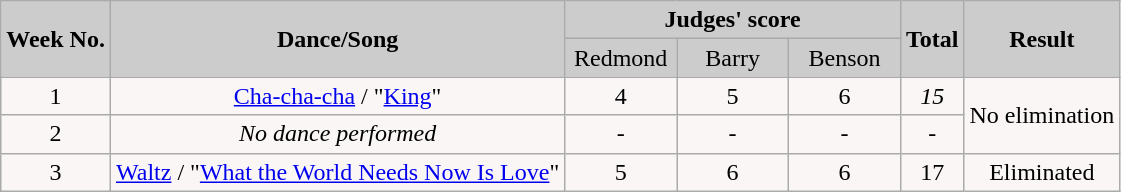<table class="wikitable collapsible">
<tr>
<th rowspan="2" style="background:#ccc; text-align:Center;"><strong>Week No.</strong></th>
<th rowspan="2" style="background:#ccc; text-align:Center;"><strong>Dance/Song</strong></th>
<th colspan="3" style="background:#ccc; text-align:Center;"><strong>Judges' score</strong></th>
<th rowspan="2" style="background:#ccc; text-align:Center;"><strong>Total</strong></th>
<th rowspan="2" style="background:#ccc; text-align:Center;"><strong>Result</strong></th>
</tr>
<tr style="text-align:center; background:#ccc;">
<td style="width:10%; ">Redmond</td>
<td style="width:10%; ">Barry</td>
<td style="width:10%; ">Benson</td>
</tr>
<tr style="text-align:center; background:#faf6f6;">
<td>1</td>
<td><a href='#'>Cha-cha-cha</a> / "<a href='#'>King</a>"</td>
<td>4</td>
<td>5</td>
<td>6</td>
<td><span><em>15</em></span></td>
<td rowspan="2">No elimination</td>
</tr>
<tr style="text-align:center; background:#faf6f6;">
<td>2</td>
<td><em>No dance performed</em></td>
<td>-</td>
<td>-</td>
<td>-</td>
<td>-</td>
</tr>
<tr style="text-align:center; background:#faf6f6;">
<td>3</td>
<td><a href='#'>Waltz</a> / "<a href='#'>What the World Needs Now Is Love</a>"</td>
<td>5</td>
<td>6</td>
<td>6</td>
<td>17</td>
<td>Eliminated</td>
</tr>
</table>
